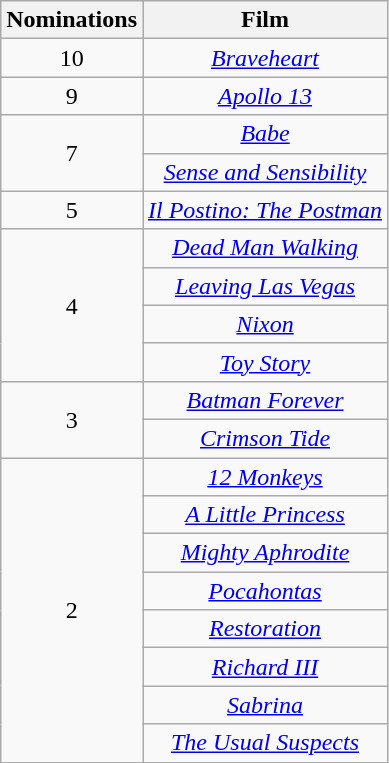<table class="wikitable" style="text-align: center;">
<tr>
<th scope="col" style="width:55px;">Nominations</th>
<th scope="col" style="text-align:center;">Film</th>
</tr>
<tr>
<td style="text-align: center;">10</td>
<td><em><a href='#'>Braveheart</a></em></td>
</tr>
<tr>
<td style="text-align: center;">9</td>
<td><em><a href='#'>Apollo 13</a></em></td>
</tr>
<tr>
<td rowspan=2 style="text-align:center">7</td>
<td><em><a href='#'>Babe</a></em></td>
</tr>
<tr>
<td><em><a href='#'>Sense and Sensibility</a></em></td>
</tr>
<tr>
<td style="text-align: center;">5</td>
<td><em><a href='#'>Il Postino: The Postman</a></em></td>
</tr>
<tr>
<td rowspan=4 style="text-align:center">4</td>
<td><em><a href='#'>Dead Man Walking</a></em></td>
</tr>
<tr>
<td><em><a href='#'>Leaving Las Vegas</a></em></td>
</tr>
<tr>
<td><em><a href='#'>Nixon</a></em></td>
</tr>
<tr>
<td><em><a href='#'>Toy Story</a></em></td>
</tr>
<tr>
<td rowspan=2 style="text-align:center">3</td>
<td><em><a href='#'>Batman Forever</a></em></td>
</tr>
<tr>
<td><em><a href='#'>Crimson Tide</a></em></td>
</tr>
<tr>
<td rowspan=8 style="text-align:center">2</td>
<td><em><a href='#'>12 Monkeys</a></em></td>
</tr>
<tr>
<td><em><a href='#'>A Little Princess</a></em></td>
</tr>
<tr>
<td><em><a href='#'>Mighty Aphrodite</a></em></td>
</tr>
<tr>
<td><em><a href='#'>Pocahontas</a></em></td>
</tr>
<tr>
<td><em><a href='#'>Restoration</a></em></td>
</tr>
<tr>
<td><em><a href='#'>Richard III</a></em></td>
</tr>
<tr>
<td><em><a href='#'>Sabrina</a></em></td>
</tr>
<tr>
<td><em><a href='#'>The Usual Suspects</a></em></td>
</tr>
</table>
